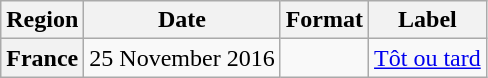<table class="wikitable sortable plainrowheaders">
<tr>
<th scope="col">Region</th>
<th scope="col">Date</th>
<th scope="col">Format</th>
<th scope="col">Label</th>
</tr>
<tr>
<th scope="row">France</th>
<td>25 November 2016</td>
<td></td>
<td><a href='#'>Tôt ou tard</a></td>
</tr>
</table>
